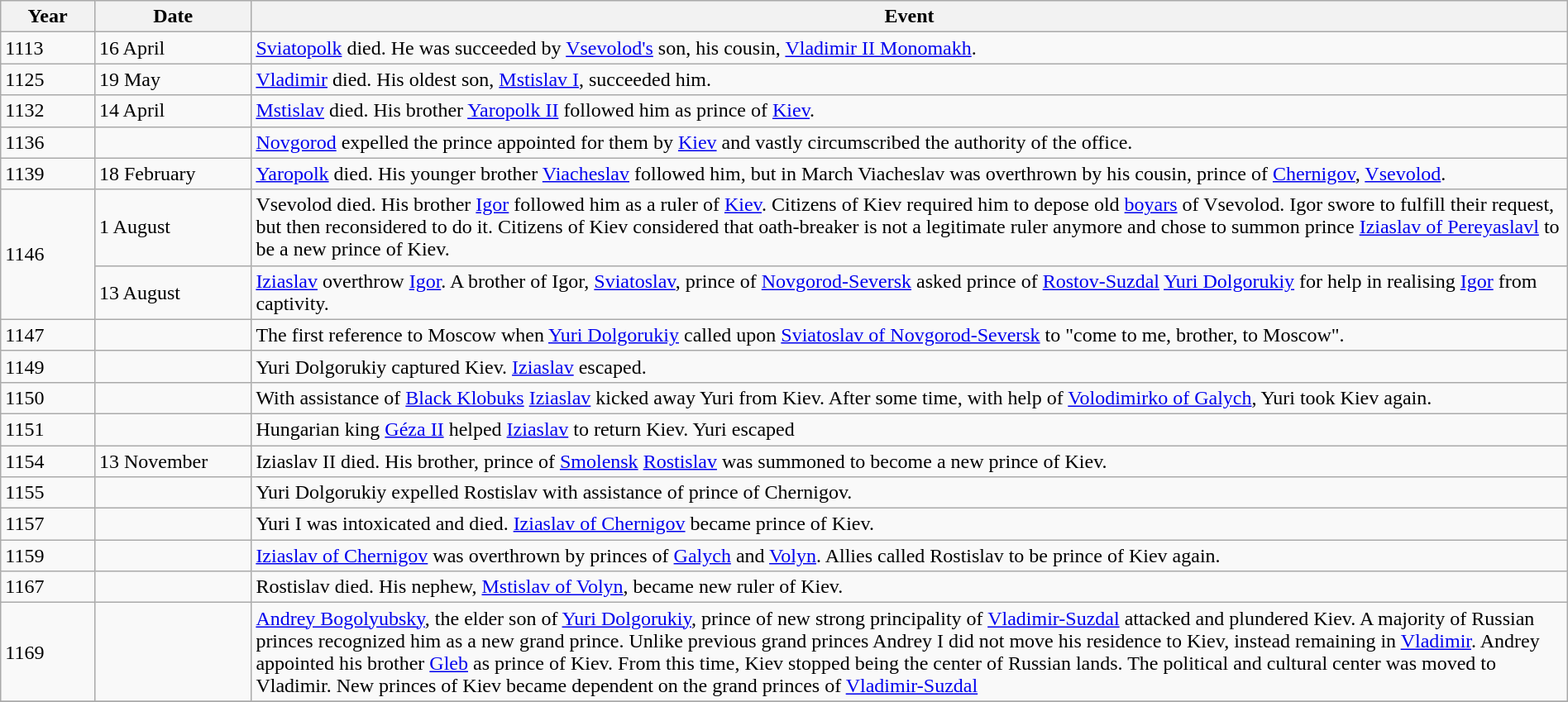<table class="wikitable" width="100%">
<tr>
<th style="width:6%">Year</th>
<th style="width:10%">Date</th>
<th>Event</th>
</tr>
<tr>
<td>1113</td>
<td>16 April</td>
<td><a href='#'>Sviatopolk</a> died. He was succeeded by <a href='#'>Vsevolod's</a> son, his cousin, <a href='#'>Vladimir II Monomakh</a>.</td>
</tr>
<tr>
<td>1125</td>
<td>19 May</td>
<td><a href='#'>Vladimir</a> died. His oldest son, <a href='#'>Mstislav I</a>, succeeded him.</td>
</tr>
<tr>
<td>1132</td>
<td>14 April</td>
<td><a href='#'>Mstislav</a> died. His brother <a href='#'>Yaropolk II</a> followed him as prince of <a href='#'>Kiev</a>.</td>
</tr>
<tr>
<td>1136</td>
<td></td>
<td><a href='#'>Novgorod</a> expelled the prince appointed for them by <a href='#'>Kiev</a> and vastly circumscribed the authority of the office.</td>
</tr>
<tr>
<td>1139</td>
<td>18 February</td>
<td><a href='#'>Yaropolk</a> died. His younger brother <a href='#'>Viacheslav</a> followed him, but in March Viacheslav was overthrown by his cousin, prince of <a href='#'>Chernigov</a>, <a href='#'>Vsevolod</a>.</td>
</tr>
<tr>
<td rowspan = 2>1146</td>
<td>1 August</td>
<td>Vsevolod died. His brother <a href='#'>Igor</a> followed him as a ruler of <a href='#'>Kiev</a>. Citizens of Kiev required him to depose old <a href='#'>boyars</a> of Vsevolod. Igor swore to fulfill their request, but then reconsidered to do it. Citizens of Kiev considered that oath-breaker is not a legitimate ruler anymore and chose to summon prince <a href='#'>Iziaslav of Pereyaslavl</a> to be a new prince of Kiev.</td>
</tr>
<tr>
<td>13 August</td>
<td><a href='#'>Iziaslav</a> overthrow <a href='#'>Igor</a>. A brother of Igor, <a href='#'>Sviatoslav</a>, prince of <a href='#'>Novgorod-Seversk</a> asked prince of <a href='#'>Rostov-Suzdal</a> <a href='#'>Yuri Dolgorukiy</a> for help in realising <a href='#'>Igor</a> from captivity.</td>
</tr>
<tr>
<td>1147</td>
<td></td>
<td>The first reference to Moscow when <a href='#'>Yuri Dolgorukiy</a> called upon <a href='#'>Sviatoslav of Novgorod-Seversk</a> to "come to me, brother, to Moscow".</td>
</tr>
<tr>
<td>1149</td>
<td></td>
<td>Yuri Dolgorukiy captured Kiev. <a href='#'>Iziaslav</a> escaped.</td>
</tr>
<tr>
<td>1150</td>
<td></td>
<td>With assistance of <a href='#'>Black Klobuks</a> <a href='#'>Iziaslav</a> kicked away Yuri from Kiev. After some time, with help of <a href='#'>Volodimirko of Galych</a>, Yuri took Kiev again.</td>
</tr>
<tr>
<td>1151</td>
<td></td>
<td>Hungarian king <a href='#'>Géza II</a> helped <a href='#'>Iziaslav</a> to return Kiev. Yuri escaped</td>
</tr>
<tr>
<td>1154</td>
<td>13 November</td>
<td>Iziaslav II died. His brother, prince of <a href='#'>Smolensk</a> <a href='#'>Rostislav</a> was summoned to become a new prince of Kiev.</td>
</tr>
<tr>
<td>1155</td>
<td></td>
<td>Yuri Dolgorukiy expelled Rostislav with assistance of prince of Chernigov.</td>
</tr>
<tr>
<td>1157</td>
<td></td>
<td>Yuri I was intoxicated and died. <a href='#'>Iziaslav of Chernigov</a> became prince of Kiev.</td>
</tr>
<tr>
<td>1159</td>
<td></td>
<td><a href='#'>Iziaslav of Chernigov</a> was overthrown by princes of <a href='#'>Galych</a> and <a href='#'>Volyn</a>. Allies called Rostislav to be prince of Kiev again.</td>
</tr>
<tr>
<td>1167</td>
<td></td>
<td>Rostislav died. His nephew, <a href='#'>Mstislav of Volyn</a>, became new ruler of Kiev.</td>
</tr>
<tr>
<td>1169</td>
<td></td>
<td><a href='#'>Andrey Bogolyubsky</a>, the elder son of <a href='#'>Yuri Dolgorukiy</a>, prince of new strong principality of <a href='#'>Vladimir-Suzdal</a> attacked and plundered Kiev. A majority of Russian princes recognized him as a new grand prince. Unlike previous grand princes Andrey I did not move his residence to Kiev, instead remaining in <a href='#'>Vladimir</a>. Andrey appointed his brother <a href='#'>Gleb</a> as prince of Kiev. From this time, Kiev stopped being the center of Russian lands. The political and cultural center was moved to Vladimir. New princes of Kiev became dependent on the grand princes of <a href='#'>Vladimir-Suzdal</a></td>
</tr>
<tr>
</tr>
</table>
